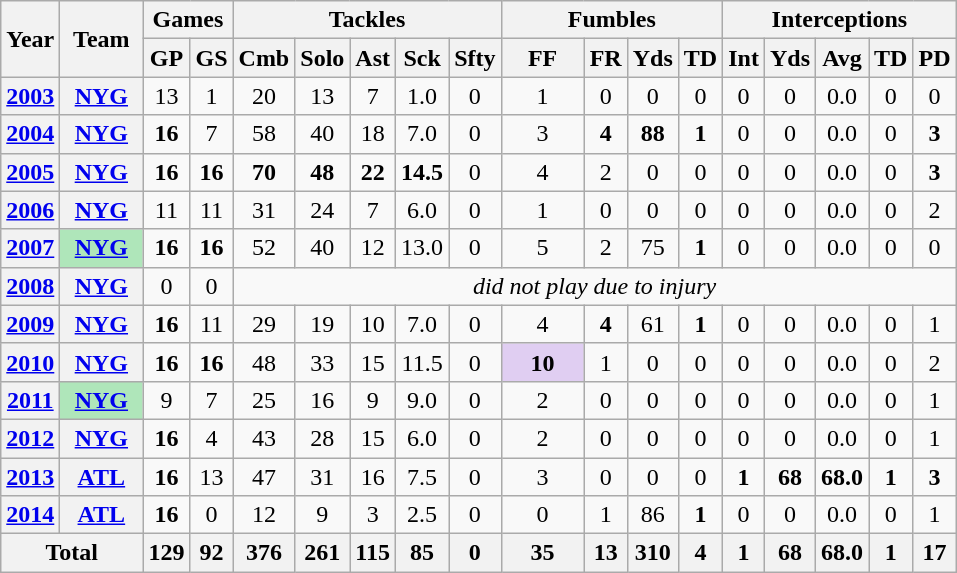<table class="wikitable" style="text-align:center;">
<tr>
<th rowspan="2">Year</th>
<th rowspan="2">Team</th>
<th colspan="2">Games</th>
<th colspan="5">Tackles</th>
<th colspan="4">Fumbles</th>
<th colspan="5">Interceptions</th>
</tr>
<tr>
<th>GP</th>
<th>GS</th>
<th>Cmb</th>
<th>Solo</th>
<th>Ast</th>
<th>Sck</th>
<th>Sfty</th>
<th>FF</th>
<th>FR</th>
<th>Yds</th>
<th>TD</th>
<th>Int</th>
<th>Yds</th>
<th>Avg</th>
<th>TD</th>
<th>PD</th>
</tr>
<tr>
<th><a href='#'>2003</a></th>
<th><a href='#'>NYG</a></th>
<td>13</td>
<td>1</td>
<td>20</td>
<td>13</td>
<td>7</td>
<td>1.0</td>
<td>0</td>
<td>1</td>
<td>0</td>
<td>0</td>
<td>0</td>
<td>0</td>
<td>0</td>
<td>0.0</td>
<td>0</td>
<td>0</td>
</tr>
<tr>
<th><a href='#'>2004</a></th>
<th><a href='#'>NYG</a></th>
<td><strong>16</strong></td>
<td>7</td>
<td>58</td>
<td>40</td>
<td>18</td>
<td>7.0</td>
<td>0</td>
<td>3</td>
<td><strong>4</strong></td>
<td><strong>88</strong></td>
<td><strong>1</strong></td>
<td>0</td>
<td>0</td>
<td>0.0</td>
<td>0</td>
<td><strong>3</strong></td>
</tr>
<tr>
<th><a href='#'>2005</a></th>
<th><a href='#'>NYG</a></th>
<td><strong>16</strong></td>
<td><strong>16</strong></td>
<td><strong>70</strong></td>
<td><strong>48</strong></td>
<td><strong>22</strong></td>
<td><strong>14.5</strong></td>
<td>0</td>
<td>4</td>
<td>2</td>
<td>0</td>
<td>0</td>
<td>0</td>
<td>0</td>
<td>0.0</td>
<td>0</td>
<td><strong>3</strong></td>
</tr>
<tr>
<th><a href='#'>2006</a></th>
<th><a href='#'>NYG</a></th>
<td>11</td>
<td>11</td>
<td>31</td>
<td>24</td>
<td>7</td>
<td>6.0</td>
<td>0</td>
<td>1</td>
<td>0</td>
<td>0</td>
<td>0</td>
<td>0</td>
<td>0</td>
<td>0.0</td>
<td>0</td>
<td>2</td>
</tr>
<tr>
<th><a href='#'>2007</a></th>
<th style="background:#afe6ba; width:3em;"><a href='#'>NYG</a></th>
<td><strong>16</strong></td>
<td><strong>16</strong></td>
<td>52</td>
<td>40</td>
<td>12</td>
<td>13.0</td>
<td>0</td>
<td>5</td>
<td>2</td>
<td>75</td>
<td><strong>1</strong></td>
<td>0</td>
<td>0</td>
<td>0.0</td>
<td>0</td>
<td>0</td>
</tr>
<tr>
<th><a href='#'>2008</a></th>
<th><a href='#'>NYG</a></th>
<td>0</td>
<td>0</td>
<td colspan="14"><em>did not play due to injury</em></td>
</tr>
<tr>
<th><a href='#'>2009</a></th>
<th><a href='#'>NYG</a></th>
<td><strong>16</strong></td>
<td>11</td>
<td>29</td>
<td>19</td>
<td>10</td>
<td>7.0</td>
<td>0</td>
<td>4</td>
<td><strong>4</strong></td>
<td>61</td>
<td><strong>1</strong></td>
<td>0</td>
<td>0</td>
<td>0.0</td>
<td>0</td>
<td>1</td>
</tr>
<tr>
<th><a href='#'>2010</a></th>
<th><a href='#'>NYG</a></th>
<td><strong>16</strong></td>
<td><strong>16</strong></td>
<td>48</td>
<td>33</td>
<td>15</td>
<td>11.5</td>
<td>0</td>
<td style="background:#e0cef2; width:3em;"><strong>10</strong></td>
<td>1</td>
<td>0</td>
<td>0</td>
<td>0</td>
<td>0</td>
<td>0.0</td>
<td>0</td>
<td>2</td>
</tr>
<tr>
<th><a href='#'>2011</a></th>
<th style="background:#afe6ba; width:3em;"><a href='#'>NYG</a></th>
<td>9</td>
<td>7</td>
<td>25</td>
<td>16</td>
<td>9</td>
<td>9.0</td>
<td>0</td>
<td>2</td>
<td>0</td>
<td>0</td>
<td>0</td>
<td>0</td>
<td>0</td>
<td>0.0</td>
<td>0</td>
<td>1</td>
</tr>
<tr>
<th><a href='#'>2012</a></th>
<th><a href='#'>NYG</a></th>
<td><strong>16</strong></td>
<td>4</td>
<td>43</td>
<td>28</td>
<td>15</td>
<td>6.0</td>
<td>0</td>
<td>2</td>
<td>0</td>
<td>0</td>
<td>0</td>
<td>0</td>
<td>0</td>
<td>0.0</td>
<td>0</td>
<td>1</td>
</tr>
<tr>
<th><a href='#'>2013</a></th>
<th><a href='#'>ATL</a></th>
<td><strong>16</strong></td>
<td>13</td>
<td>47</td>
<td>31</td>
<td>16</td>
<td>7.5</td>
<td>0</td>
<td>3</td>
<td>0</td>
<td>0</td>
<td>0</td>
<td><strong>1</strong></td>
<td><strong>68</strong></td>
<td><strong>68.0</strong></td>
<td><strong>1</strong></td>
<td><strong>3</strong></td>
</tr>
<tr>
<th><a href='#'>2014</a></th>
<th><a href='#'>ATL</a></th>
<td><strong>16</strong></td>
<td>0</td>
<td>12</td>
<td>9</td>
<td>3</td>
<td>2.5</td>
<td>0</td>
<td>0</td>
<td>1</td>
<td>86</td>
<td><strong>1</strong></td>
<td>0</td>
<td>0</td>
<td>0.0</td>
<td>0</td>
<td>1</td>
</tr>
<tr>
<th colspan="2">Total</th>
<th>129</th>
<th>92</th>
<th>376</th>
<th>261</th>
<th>115</th>
<th>85</th>
<th>0</th>
<th>35</th>
<th>13</th>
<th>310</th>
<th>4</th>
<th>1</th>
<th>68</th>
<th>68.0</th>
<th>1</th>
<th>17</th>
</tr>
</table>
